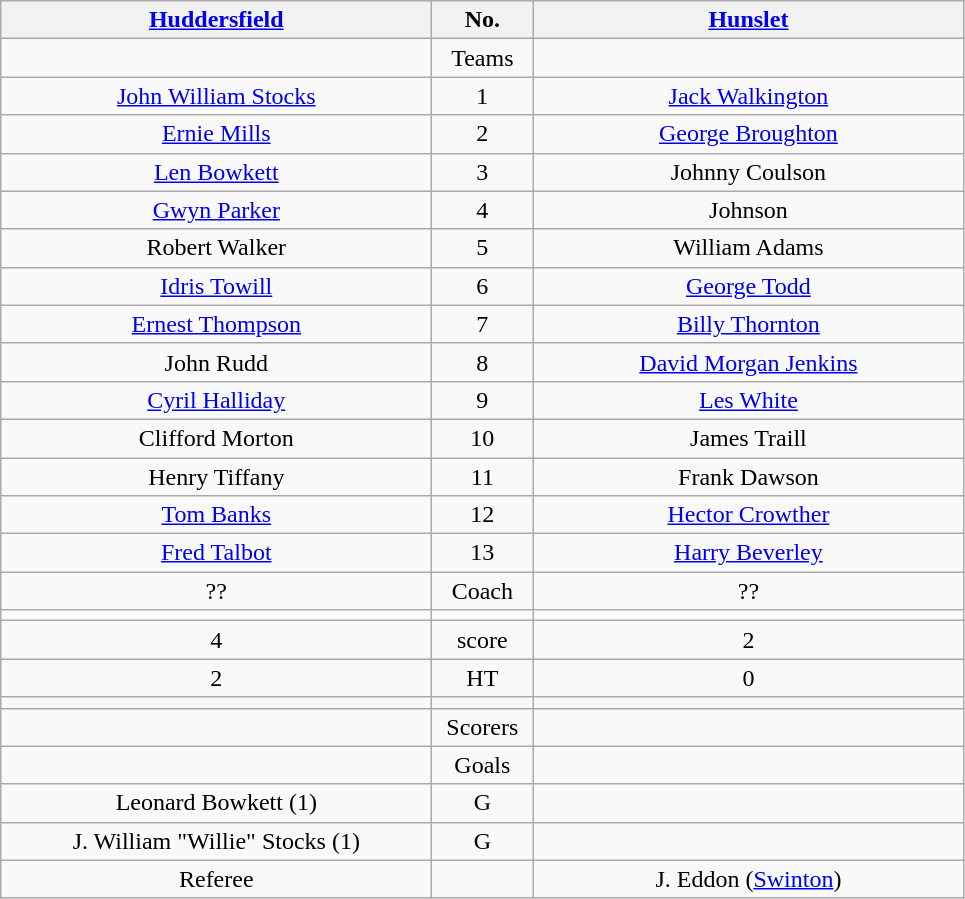<table class="wikitable" style="text-align:center;">
<tr>
<th width=280 abbr=winner><a href='#'>Huddersfield</a></th>
<th width=60 abbr="Number">No.</th>
<th width=280 abbr=runner-up><a href='#'>Hunslet</a></th>
</tr>
<tr>
<td></td>
<td>Teams</td>
<td></td>
</tr>
<tr>
<td><a href='#'>John William Stocks</a></td>
<td>1</td>
<td><a href='#'>Jack Walkington</a></td>
</tr>
<tr>
<td><a href='#'>Ernie Mills</a></td>
<td>2</td>
<td><a href='#'>George Broughton</a></td>
</tr>
<tr>
<td><a href='#'>Len Bowkett</a></td>
<td>3</td>
<td>Johnny Coulson</td>
</tr>
<tr>
<td><a href='#'>Gwyn Parker</a></td>
<td>4</td>
<td>Johnson</td>
</tr>
<tr>
<td>Robert Walker</td>
<td>5</td>
<td>William Adams</td>
</tr>
<tr>
<td><a href='#'>Idris Towill</a></td>
<td>6</td>
<td><a href='#'>George Todd</a></td>
</tr>
<tr>
<td><a href='#'>Ernest Thompson</a></td>
<td>7</td>
<td><a href='#'>Billy Thornton</a></td>
</tr>
<tr>
<td>John Rudd</td>
<td>8</td>
<td><a href='#'>David Morgan Jenkins</a></td>
</tr>
<tr>
<td><a href='#'>Cyril Halliday</a></td>
<td>9</td>
<td><a href='#'>Les White</a></td>
</tr>
<tr>
<td>Clifford Morton</td>
<td>10</td>
<td>James Traill</td>
</tr>
<tr>
<td>Henry Tiffany</td>
<td>11</td>
<td>Frank Dawson</td>
</tr>
<tr>
<td><a href='#'>Tom Banks</a></td>
<td>12</td>
<td><a href='#'>Hector Crowther</a></td>
</tr>
<tr>
<td><a href='#'>Fred Talbot</a></td>
<td>13</td>
<td><a href='#'>Harry Beverley</a></td>
</tr>
<tr>
<td>??</td>
<td>Coach</td>
<td>??</td>
</tr>
<tr>
<td></td>
<td></td>
<td></td>
</tr>
<tr>
<td>4</td>
<td>score</td>
<td>2</td>
</tr>
<tr>
<td>2</td>
<td>HT</td>
<td>0</td>
</tr>
<tr>
<td></td>
<td></td>
<td></td>
</tr>
<tr>
<td></td>
<td>Scorers</td>
<td></td>
</tr>
<tr>
<td></td>
<td>Goals</td>
<td></td>
</tr>
<tr>
<td>Leonard Bowkett (1)</td>
<td>G</td>
<td></td>
</tr>
<tr>
<td>J. William "Willie" Stocks (1)</td>
<td>G</td>
<td></td>
</tr>
<tr>
<td>Referee</td>
<td></td>
<td>J. Eddon (<a href='#'>Swinton</a>)</td>
</tr>
</table>
